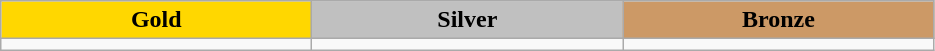<table class="wikitable" style="text-align:left">
<tr align="center">
<td width=200 bgcolor=gold><strong>Gold</strong></td>
<td width=200 bgcolor=silver><strong>Silver</strong></td>
<td width=200 bgcolor=CC9966><strong>Bronze</strong></td>
</tr>
<tr>
<td></td>
<td></td>
<td></td>
</tr>
</table>
